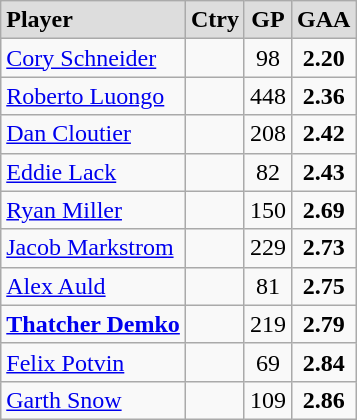<table class="wikitable">
<tr align="center" style="font-weight:bold; background-color:#dddddd;" |>
<td align="left">Player</td>
<td>Ctry</td>
<td>GP</td>
<td>GAA</td>
</tr>
<tr align="center">
<td align="left"><a href='#'>Cory Schneider</a></td>
<td></td>
<td>98</td>
<td><strong>2.20</strong></td>
</tr>
<tr align="center">
<td align="left"><a href='#'>Roberto Luongo</a></td>
<td></td>
<td>448</td>
<td><strong>2.36</strong></td>
</tr>
<tr align="center">
<td align="left"><a href='#'>Dan Cloutier</a></td>
<td></td>
<td>208</td>
<td><strong>2.42</strong></td>
</tr>
<tr align="center">
<td align="left"><a href='#'>Eddie Lack</a></td>
<td></td>
<td>82</td>
<td><strong>2.43</strong></td>
</tr>
<tr align="center">
<td align="left"><a href='#'>Ryan Miller</a></td>
<td></td>
<td>150</td>
<td><strong>2.69</strong></td>
</tr>
<tr align="center">
<td align="left"><a href='#'>Jacob Markstrom</a></td>
<td></td>
<td>229</td>
<td><strong>2.73</strong></td>
</tr>
<tr align="center">
<td align="left"><a href='#'>Alex Auld</a></td>
<td></td>
<td>81</td>
<td><strong>2.75</strong></td>
</tr>
<tr align="center">
<td align="left"><strong><a href='#'>Thatcher Demko</a></strong></td>
<td></td>
<td>219</td>
<td><strong>2.79</strong></td>
</tr>
<tr align="center">
<td align="left"><a href='#'>Felix Potvin</a></td>
<td></td>
<td>69</td>
<td><strong>2.84</strong></td>
</tr>
<tr align="center">
<td align="left"><a href='#'>Garth Snow</a></td>
<td></td>
<td>109</td>
<td><strong>2.86</strong></td>
</tr>
</table>
